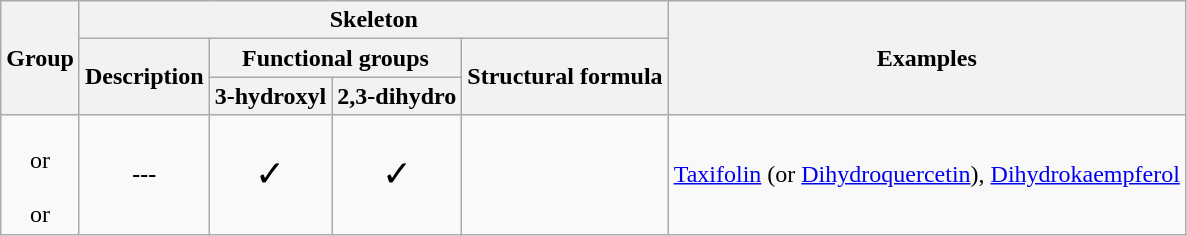<table class="wikitable">
<tr>
<th rowspan=3>Group</th>
<th colspan=4>Skeleton</th>
<th rowspan=3>Examples</th>
</tr>
<tr>
<th rowspan=2>Description</th>
<th colspan=2>Functional groups</th>
<th rowspan=2>Structural formula</th>
</tr>
<tr>
<th>3-hydroxyl</th>
<th>2,3-dihydro</th>
</tr>
<tr>
<td style="text-align:center"><strong><a href='#'></a></strong><br>or<br><strong></strong><br>or<br><strong></strong></td>
<td style="text-align:center"><strong>---</strong></td>
<td style="text-align:center; font-size:x-large">✓</td>
<td style="text-align:center; font-size:x-large">✓</td>
<td></td>
<td><a href='#'>Taxifolin</a> (or <a href='#'>Dihydroquercetin</a>), <a href='#'>Dihydrokaempferol</a></td>
</tr>
</table>
